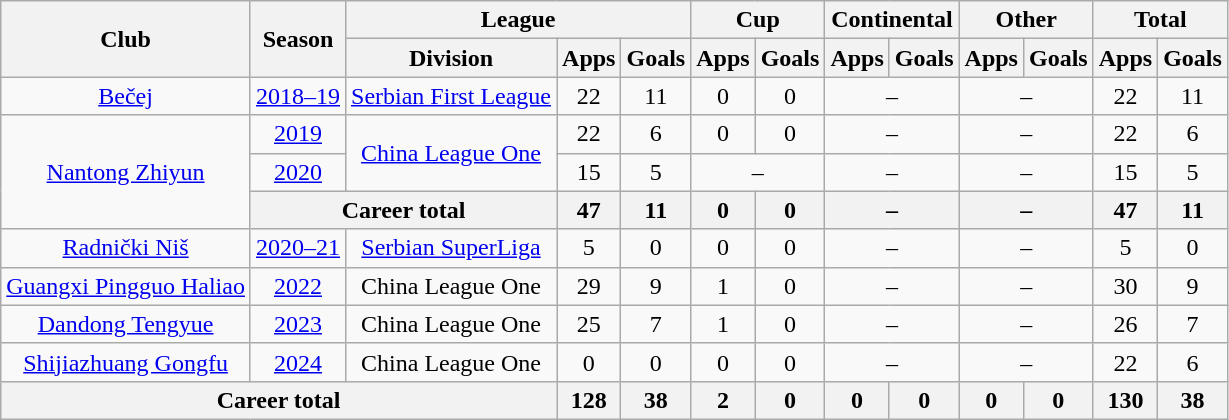<table class="wikitable" style="text-align:center">
<tr>
<th rowspan="2">Club</th>
<th rowspan="2">Season</th>
<th colspan="3">League</th>
<th colspan="2">Cup</th>
<th colspan="2">Continental</th>
<th colspan="2">Other</th>
<th colspan="2">Total</th>
</tr>
<tr>
<th>Division</th>
<th>Apps</th>
<th>Goals</th>
<th>Apps</th>
<th>Goals</th>
<th>Apps</th>
<th>Goals</th>
<th>Apps</th>
<th>Goals</th>
<th>Apps</th>
<th>Goals</th>
</tr>
<tr>
<td><a href='#'>Bečej</a></td>
<td><a href='#'>2018–19</a></td>
<td><a href='#'>Serbian First League</a></td>
<td>22</td>
<td>11</td>
<td>0</td>
<td>0</td>
<td colspan="2">–</td>
<td colspan="2">–</td>
<td>22</td>
<td>11</td>
</tr>
<tr>
<td rowspan="3"><a href='#'>Nantong Zhiyun</a></td>
<td><a href='#'>2019</a></td>
<td rowspan="2"><a href='#'>China League One</a></td>
<td>22</td>
<td>6</td>
<td>0</td>
<td>0</td>
<td colspan="2">–</td>
<td colspan="2">–</td>
<td>22</td>
<td>6</td>
</tr>
<tr>
<td><a href='#'>2020</a></td>
<td>15</td>
<td>5</td>
<td colspan="2">–</td>
<td colspan="2">–</td>
<td colspan="2">–</td>
<td>15</td>
<td>5</td>
</tr>
<tr>
<th colspan=2>Career total</th>
<th>47</th>
<th>11</th>
<th>0</th>
<th>0</th>
<th colspan="2">–</th>
<th colspan="2">–</th>
<th>47</th>
<th>11</th>
</tr>
<tr>
<td><a href='#'>Radnički Niš</a></td>
<td><a href='#'>2020–21</a></td>
<td><a href='#'>Serbian SuperLiga</a></td>
<td>5</td>
<td>0</td>
<td>0</td>
<td>0</td>
<td colspan="2">–</td>
<td colspan="2">–</td>
<td>5</td>
<td>0</td>
</tr>
<tr>
<td><a href='#'>Guangxi Pingguo Haliao</a></td>
<td><a href='#'>2022</a></td>
<td>China League One</td>
<td>29</td>
<td>9</td>
<td>1</td>
<td>0</td>
<td colspan="2">–</td>
<td colspan="2">–</td>
<td>30</td>
<td>9</td>
</tr>
<tr>
<td><a href='#'>Dandong Tengyue</a></td>
<td><a href='#'>2023</a></td>
<td>China League One</td>
<td>25</td>
<td>7</td>
<td>1</td>
<td>0</td>
<td colspan="2">–</td>
<td colspan="2">–</td>
<td>26</td>
<td>7</td>
</tr>
<tr>
<td><a href='#'>Shijiazhuang Gongfu</a></td>
<td><a href='#'>2024</a></td>
<td>China League One</td>
<td>0</td>
<td>0</td>
<td>0</td>
<td>0</td>
<td colspan="2">–</td>
<td colspan="2">–</td>
<td>22</td>
<td>6</td>
</tr>
<tr>
<th colspan=3>Career total</th>
<th>128</th>
<th>38</th>
<th>2</th>
<th>0</th>
<th>0</th>
<th>0</th>
<th>0</th>
<th>0</th>
<th>130</th>
<th>38</th>
</tr>
</table>
